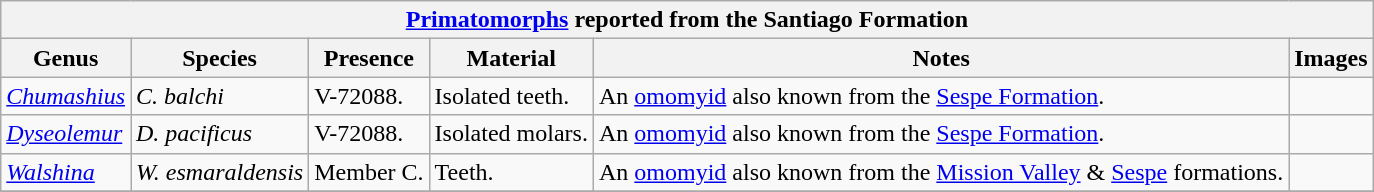<table class="wikitable" align="center">
<tr>
<th colspan="6" align="center"><strong><a href='#'>Primatomorphs</a> reported from the Santiago Formation</strong></th>
</tr>
<tr>
<th>Genus</th>
<th>Species</th>
<th>Presence</th>
<th><strong>Material</strong></th>
<th>Notes</th>
<th>Images</th>
</tr>
<tr>
<td><em><a href='#'>Chumashius</a></em></td>
<td><em>C. balchi</em></td>
<td>V-72088.</td>
<td>Isolated teeth.</td>
<td>An <a href='#'>omomyid</a> also known from the <a href='#'>Sespe Formation</a>.</td>
<td></td>
</tr>
<tr>
<td><em><a href='#'>Dyseolemur</a></em></td>
<td><em>D. pacificus</em></td>
<td>V-72088.</td>
<td>Isolated molars.</td>
<td>An <a href='#'>omomyid</a> also known from the <a href='#'>Sespe Formation</a>.</td>
<td></td>
</tr>
<tr>
<td><em><a href='#'>Walshina</a></em></td>
<td><em>W. esmaraldensis</em></td>
<td>Member C.</td>
<td>Teeth.</td>
<td>An <a href='#'>omomyid</a> also known from the <a href='#'>Mission Valley</a> & <a href='#'>Sespe</a> formations.</td>
<td></td>
</tr>
<tr>
</tr>
</table>
